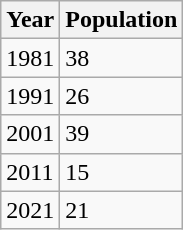<table class="wikitable">
<tr>
<th>Year</th>
<th>Population</th>
</tr>
<tr>
<td>1981</td>
<td>38</td>
</tr>
<tr>
<td>1991</td>
<td>26</td>
</tr>
<tr>
<td>2001</td>
<td>39</td>
</tr>
<tr>
<td>2011</td>
<td>15</td>
</tr>
<tr>
<td>2021</td>
<td>21</td>
</tr>
</table>
